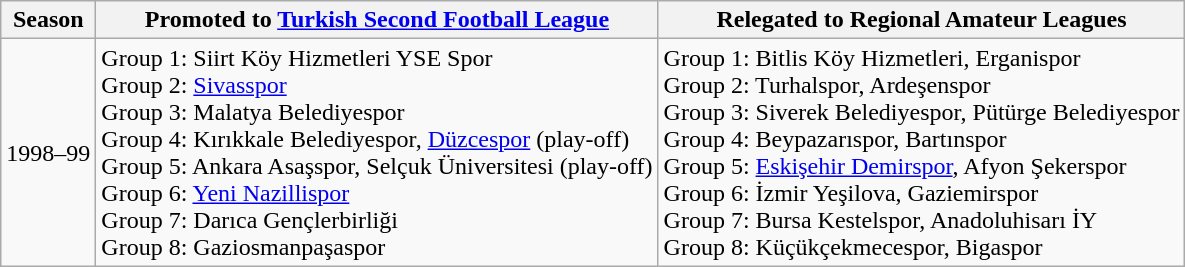<table class="wikitable">
<tr>
<th>Season</th>
<th>Promoted to <a href='#'>Turkish Second Football League</a></th>
<th>Relegated to Regional Amateur Leagues</th>
</tr>
<tr>
<td>1998–99</td>
<td>Group 1: Siirt Köy Hizmetleri YSE Spor <br> Group 2: <a href='#'>Sivasspor</a> <br>Group 3: Malatya Belediyespor <br>Group 4: Kırıkkale Belediyespor, <a href='#'>Düzcespor</a> (play-off)<br>Group 5: Ankara Asaşspor, Selçuk Üniversitesi (play-off) <br>Group 6: <a href='#'>Yeni Nazillispor</a> <br>Group 7: Darıca Gençlerbirliği<br>Group 8: Gaziosmanpaşaspor</td>
<td>Group 1: Bitlis Köy Hizmetleri, Erganispor <br> Group 2: Turhalspor, Ardeşenspor  <br>Group 3: Siverek Belediyespor, Pütürge Belediyespor <br> Group 4: Beypazarıspor, Bartınspor <br>Group 5: <a href='#'>Eskişehir Demirspor</a>, Afyon Şekerspor <br> Group 6: İzmir Yeşilova, Gaziemirspor <br> Group 7: Bursa Kestelspor, Anadoluhisarı İY <br> Group 8: Küçükçekmecespor, Bigaspor</td>
</tr>
</table>
